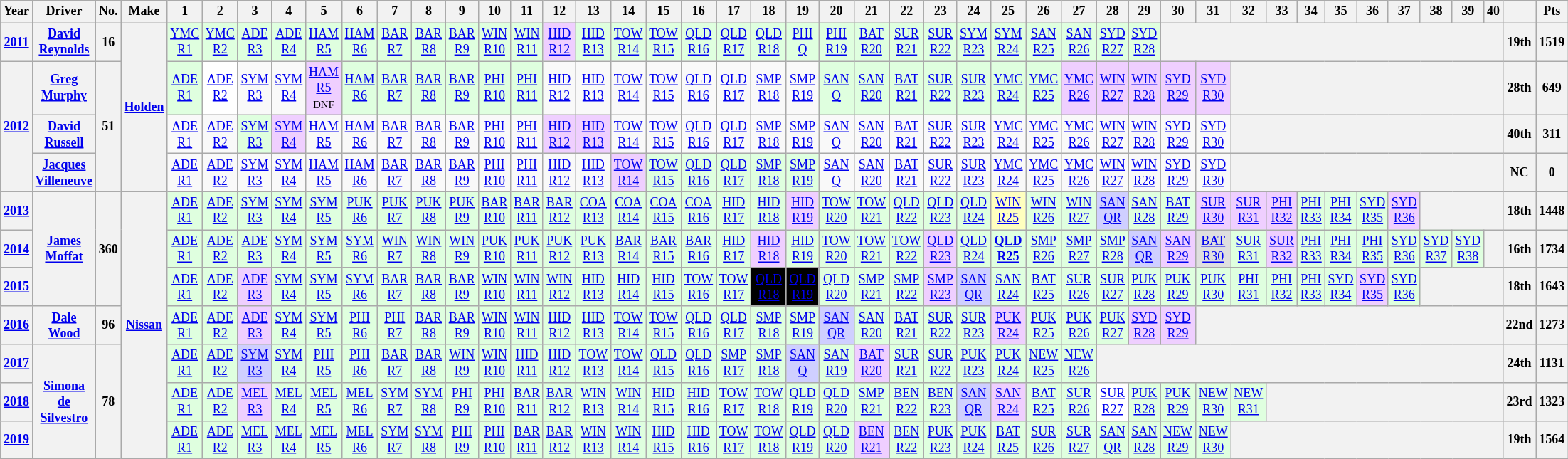<table class="wikitable mw-collapsible mw-collapsed" style="text-align:center; font-size:75%">
<tr>
<th>Year</th>
<th>Driver</th>
<th>No.</th>
<th>Make</th>
<th>1</th>
<th>2</th>
<th>3</th>
<th>4</th>
<th>5</th>
<th>6</th>
<th>7</th>
<th>8</th>
<th>9</th>
<th>10</th>
<th>11</th>
<th>12</th>
<th>13</th>
<th>14</th>
<th>15</th>
<th>16</th>
<th>17</th>
<th>18</th>
<th>19</th>
<th>20</th>
<th>21</th>
<th>22</th>
<th>23</th>
<th>24</th>
<th>25</th>
<th>26</th>
<th>27</th>
<th>28</th>
<th>29</th>
<th>30</th>
<th>31</th>
<th>32</th>
<th>33</th>
<th>34</th>
<th>35</th>
<th>36</th>
<th>37</th>
<th>38</th>
<th>39</th>
<th>40</th>
<th></th>
<th>Pts</th>
</tr>
<tr>
<th><a href='#'>2011</a></th>
<th><a href='#'>David Reynolds</a></th>
<th>16</th>
<th rowspan=4><a href='#'>Holden</a></th>
<td style="background: #dfffdf"><a href='#'>YMC<br>R1</a><br></td>
<td style="background: #dfffdf"><a href='#'>YMC<br>R2</a><br></td>
<td style="background: #dfffdf"><a href='#'>ADE<br>R3</a><br></td>
<td style="background: #dfffdf"><a href='#'>ADE<br>R4</a><br></td>
<td style="background: #dfffdf"><a href='#'>HAM<br>R5</a><br></td>
<td style="background: #dfffdf"><a href='#'>HAM<br>R6</a><br></td>
<td style="background: #dfffdf"><a href='#'>BAR<br>R7</a><br></td>
<td style="background: #dfffdf"><a href='#'>BAR<br>R8</a><br></td>
<td style="background: #dfffdf"><a href='#'>BAR<br>R9</a><br></td>
<td style="background: #dfffdf"><a href='#'>WIN<br>R10</a><br></td>
<td style="background: #dfffdf"><a href='#'>WIN<br>R11</a><br></td>
<td style="background: #efcfff"><a href='#'>HID<br>R12</a><br></td>
<td style="background: #dfffdf"><a href='#'>HID<br>R13</a><br></td>
<td style="background: #dfffdf"><a href='#'>TOW<br>R14</a><br></td>
<td style="background: #dfffdf"><a href='#'>TOW<br>R15</a><br></td>
<td style="background: #dfffdf"><a href='#'>QLD<br>R16</a><br></td>
<td style="background: #dfffdf"><a href='#'>QLD<br>R17</a><br></td>
<td style="background: #dfffdf"><a href='#'>QLD<br>R18</a><br></td>
<td style="background: #dfffdf"><a href='#'>PHI<br>Q</a><br></td>
<td style="background: #dfffdf"><a href='#'>PHI<br>R19</a><br></td>
<td style="background: #dfffdf"><a href='#'>BAT<br>R20</a><br></td>
<td style="background: #dfffdf"><a href='#'>SUR<br>R21</a><br></td>
<td style="background: #dfffdf"><a href='#'>SUR<br>R22</a><br></td>
<td style="background: #dfffdf"><a href='#'>SYM<br>R23</a><br></td>
<td style="background: #dfffdf"><a href='#'>SYM<br>R24</a><br></td>
<td style="background: #dfffdf"><a href='#'>SAN<br>R25</a><br></td>
<td style="background: #dfffdf"><a href='#'>SAN<br>R26</a><br></td>
<td style="background: #dfffdf"><a href='#'>SYD<br>R27</a><br></td>
<td style="background: #dfffdf"><a href='#'>SYD<br>R28</a><br></td>
<th colspan=11></th>
<th>19th</th>
<th>1519</th>
</tr>
<tr>
<th rowspan=3><a href='#'>2012</a></th>
<th><a href='#'>Greg Murphy</a></th>
<th rowspan=3>51</th>
<td style="background:#dfffdf;"><a href='#'>ADE <br> R1</a><br></td>
<td style="background:#ffffff;"><a href='#'>ADE <br> R2</a><br></td>
<td><a href='#'>SYM <br> R3</a></td>
<td><a href='#'>SYM <br> R4</a></td>
<td style="background:#efcfff;"><a href='#'>HAM <br> R5</a><br><small>DNF</small></td>
<td style="background:#dfffdf;"><a href='#'>HAM <br> R6</a><br></td>
<td style="background:#dfffdf;"><a href='#'>BAR <br> R7</a><br></td>
<td style="background:#dfffdf;"><a href='#'>BAR <br> R8</a><br></td>
<td style="background:#dfffdf;"><a href='#'>BAR <br> R9</a><br></td>
<td style="background:#dfffdf;"><a href='#'>PHI <br> R10</a><br></td>
<td style="background:#dfffdf;"><a href='#'>PHI <br> R11</a><br></td>
<td><a href='#'>HID <br> R12</a></td>
<td><a href='#'>HID <br> R13</a></td>
<td><a href='#'>TOW <br> R14</a></td>
<td><a href='#'>TOW <br> R15</a></td>
<td><a href='#'>QLD <br> R16</a></td>
<td><a href='#'>QLD <br> R17</a></td>
<td><a href='#'>SMP <br> R18</a></td>
<td><a href='#'>SMP <br> R19</a></td>
<td style="background:#dfffdf;"><a href='#'>SAN <br> Q</a><br></td>
<td style="background:#dfffdf;"><a href='#'>SAN <br> R20</a><br></td>
<td style="background:#dfffdf;"><a href='#'>BAT <br> R21</a><br></td>
<td style="background:#dfffdf;"><a href='#'>SUR <br> R22</a><br></td>
<td style="background:#dfffdf;"><a href='#'>SUR <br> R23</a><br></td>
<td style="background:#dfffdf;"><a href='#'>YMC <br> R24</a><br></td>
<td style="background:#dfffdf;"><a href='#'>YMC <br> R25</a><br></td>
<td style="background:#efcfff;"><a href='#'>YMC <br> R26</a><br></td>
<td style="background:#efcfff;"><a href='#'>WIN <br> R27</a><br></td>
<td style="background:#efcfff;"><a href='#'>WIN <br> R28</a><br></td>
<td style="background:#efcfff;"><a href='#'>SYD <br> R29</a><br></td>
<td style="background:#efcfff;"><a href='#'>SYD <br> R30</a><br></td>
<th colspan=9></th>
<th>28th</th>
<th>649</th>
</tr>
<tr>
<th><a href='#'>David Russell</a></th>
<td><a href='#'>ADE <br> R1</a></td>
<td><a href='#'>ADE <br> R2</a></td>
<td style="background:#dfffdf;"><a href='#'>SYM <br> R3</a><br></td>
<td style="background:#efcfff;"><a href='#'>SYM <br> R4</a><br></td>
<td><a href='#'>HAM <br> R5</a></td>
<td><a href='#'>HAM <br> R6</a></td>
<td><a href='#'>BAR <br> R7</a></td>
<td><a href='#'>BAR <br> R8</a></td>
<td><a href='#'>BAR <br> R9</a></td>
<td><a href='#'>PHI <br> R10</a></td>
<td><a href='#'>PHI <br> R11</a></td>
<td style="background:#efcfff;"><a href='#'>HID <br> R12</a><br></td>
<td style="background:#efcfff;"><a href='#'>HID <br> R13</a><br></td>
<td><a href='#'>TOW <br> R14</a></td>
<td><a href='#'>TOW <br> R15</a></td>
<td><a href='#'>QLD <br> R16</a></td>
<td><a href='#'>QLD <br> R17</a></td>
<td><a href='#'>SMP <br> R18</a></td>
<td><a href='#'>SMP <br> R19</a></td>
<td><a href='#'>SAN <br> Q</a></td>
<td><a href='#'>SAN <br> R20</a></td>
<td><a href='#'>BAT <br> R21</a></td>
<td><a href='#'>SUR <br> R22</a></td>
<td><a href='#'>SUR <br> R23</a></td>
<td><a href='#'>YMC <br> R24</a></td>
<td><a href='#'>YMC <br> R25</a></td>
<td><a href='#'>YMC <br> R26</a></td>
<td><a href='#'>WIN <br> R27</a></td>
<td><a href='#'>WIN <br> R28</a></td>
<td><a href='#'>SYD <br> R29</a></td>
<td><a href='#'>SYD <br> R30</a></td>
<th colspan=9></th>
<th>40th</th>
<th>311</th>
</tr>
<tr>
<th><a href='#'>Jacques Villeneuve</a></th>
<td><a href='#'>ADE <br> R1</a></td>
<td><a href='#'>ADE <br> R2</a></td>
<td><a href='#'>SYM <br> R3</a><br></td>
<td><a href='#'>SYM <br> R4</a><br></td>
<td><a href='#'>HAM <br> R5</a></td>
<td><a href='#'>HAM <br> R6</a></td>
<td><a href='#'>BAR <br> R7</a></td>
<td><a href='#'>BAR <br> R8</a></td>
<td><a href='#'>BAR <br> R9</a></td>
<td><a href='#'>PHI <br> R10</a></td>
<td><a href='#'>PHI <br> R11</a></td>
<td><a href='#'>HID <br> R12</a></td>
<td><a href='#'>HID <br> R13</a></td>
<td style="background:#efcfff;"><a href='#'>TOW <br> R14</a><br></td>
<td style="background:#dfffdf;"><a href='#'>TOW <br> R15</a><br></td>
<td style="background:#dfffdf;"><a href='#'>QLD <br> R16</a><br></td>
<td style="background:#dfffdf;"><a href='#'>QLD <br> R17</a><br></td>
<td style="background:#dfffdf;"><a href='#'>SMP <br> R18</a><br></td>
<td style="background:#dfffdf;"><a href='#'>SMP <br> R19</a><br></td>
<td><a href='#'>SAN <br> Q</a></td>
<td><a href='#'>SAN <br> R20</a></td>
<td><a href='#'>BAT <br> R21</a></td>
<td><a href='#'>SUR <br> R22</a></td>
<td><a href='#'>SUR <br> R23</a></td>
<td><a href='#'>YMC <br> R24</a></td>
<td><a href='#'>YMC <br> R25</a></td>
<td><a href='#'>YMC <br> R26</a></td>
<td><a href='#'>WIN <br> R27</a></td>
<td><a href='#'>WIN <br> R28</a></td>
<td><a href='#'>SYD <br> R29</a></td>
<td><a href='#'>SYD <br> R30</a></td>
<th colspan=9></th>
<th>NC</th>
<th>0</th>
</tr>
<tr>
<th><a href='#'>2013</a></th>
<th rowspan=3><a href='#'>James Moffat</a></th>
<th rowspan=3>360</th>
<th rowspan=7><a href='#'>Nissan</a></th>
<td style="background: #dfffdf"><a href='#'>ADE<br>R1</a><br></td>
<td style="background: #dfffdf"><a href='#'>ADE<br>R2</a><br></td>
<td style="background: #dfffdf"><a href='#'>SYM<br>R3</a><br></td>
<td style="background: #dfffdf"><a href='#'>SYM<br>R4</a><br></td>
<td style="background: #dfffdf"><a href='#'>SYM<br>R5</a><br></td>
<td style="background: #dfffdf"><a href='#'>PUK<br>R6</a><br></td>
<td style="background: #dfffdf"><a href='#'>PUK<br>R7</a><br></td>
<td style="background: #dfffdf"><a href='#'>PUK<br>R8</a><br></td>
<td style="background: #dfffdf"><a href='#'>PUK<br>R9</a><br></td>
<td style="background: #dfffdf"><a href='#'>BAR<br>R10</a><br></td>
<td style="background: #dfffdf"><a href='#'>BAR<br>R11</a><br></td>
<td style="background: #dfffdf"><a href='#'>BAR<br>R12</a><br></td>
<td style="background: #dfffdf"><a href='#'>COA<br>R13</a><br></td>
<td style="background: #dfffdf"><a href='#'>COA<br>R14</a><br></td>
<td style="background: #dfffdf"><a href='#'>COA<br>R15</a><br></td>
<td style="background: #dfffdf"><a href='#'>COA<br>R16</a><br></td>
<td style="background: #dfffdf"><a href='#'>HID<br>R17</a><br></td>
<td style="background: #dfffdf"><a href='#'>HID<br>R18</a><br></td>
<td style="background: #efcfff"><a href='#'>HID<br>R19</a><br></td>
<td style="background: #dfffdf"><a href='#'>TOW<br>R20</a><br></td>
<td style="background: #dfffdf"><a href='#'>TOW<br>R21</a><br></td>
<td style="background: #dfffdf"><a href='#'>QLD<br>R22</a><br></td>
<td style="background: #dfffdf"><a href='#'>QLD<br>R23</a><br></td>
<td style="background: #dfffdf"><a href='#'>QLD<br>R24</a><br></td>
<td style="background: #ffffbf"><a href='#'>WIN<br>R25</a><br></td>
<td style="background: #dfffdf"><a href='#'>WIN<br>R26</a><br></td>
<td style="background: #dfffdf"><a href='#'>WIN<br>R27</a><br></td>
<td style="background: #cfcfff"><a href='#'>SAN<br>QR</a><br></td>
<td style="background: #dfffdf"><a href='#'>SAN<br>R28</a><br></td>
<td style="background: #dfffdf"><a href='#'>BAT<br>R29</a><br></td>
<td style="background: #efcfff"><a href='#'>SUR<br>R30</a><br></td>
<td style="background: #efcfff"><a href='#'>SUR<br>R31</a><br></td>
<td style="background: #efcfff"><a href='#'>PHI<br>R32</a><br></td>
<td style="background: #dfffdf"><a href='#'>PHI<br>R33</a><br></td>
<td style="background: #dfffdf"><a href='#'>PHI<br>R34</a><br></td>
<td style="background: #dfffdf"><a href='#'>SYD<br>R35</a><br></td>
<td style="background: #efcfff"><a href='#'>SYD<br>R36</a><br></td>
<th colspan=3></th>
<th>18th</th>
<th>1448</th>
</tr>
<tr>
<th><a href='#'>2014</a></th>
<td style="background: #dfffdf"><a href='#'>ADE<br>R1</a><br></td>
<td style="background: #dfffdf"><a href='#'>ADE<br>R2</a><br></td>
<td style="background: #dfffdf"><a href='#'>ADE<br>R3</a><br></td>
<td style="background: #dfffdf"><a href='#'>SYM<br>R4</a><br></td>
<td style="background: #dfffdf"><a href='#'>SYM<br>R5</a><br></td>
<td style="background: #dfffdf"><a href='#'>SYM<br>R6</a><br></td>
<td style="background: #dfffdf"><a href='#'>WIN<br>R7</a><br></td>
<td style="background: #dfffdf"><a href='#'>WIN<br>R8</a><br></td>
<td style="background: #dfffdf"><a href='#'>WIN<br>R9</a><br></td>
<td style="background: #dfffdf"><a href='#'>PUK<br>R10</a><br></td>
<td style="background: #dfffdf"><a href='#'>PUK<br>R11</a><br></td>
<td style="background: #dfffdf"><a href='#'>PUK<br>R12</a><br></td>
<td style="background: #dfffdf"><a href='#'>PUK<br>R13</a><br></td>
<td style="background: #dfffdf"><a href='#'>BAR<br>R14</a><br></td>
<td style="background: #dfffdf"><a href='#'>BAR<br>R15</a><br></td>
<td style="background: #dfffdf"><a href='#'>BAR<br>R16</a><br></td>
<td style="background: #dfffdf"><a href='#'>HID<br>R17</a><br></td>
<td style="background: #efcfff"><a href='#'>HID<br>R18</a><br></td>
<td style="background: #dfffdf"><a href='#'>HID<br>R19</a><br></td>
<td style="background: #dfffdf"><a href='#'>TOW<br>R20</a><br></td>
<td style="background: #dfffdf"><a href='#'>TOW<br>R21</a><br></td>
<td style="background: #dfffdf"><a href='#'>TOW<br>R22</a><br></td>
<td style="background: #efcfff"><a href='#'>QLD<br>R23</a><br></td>
<td style="background: #dfffdf"><a href='#'>QLD<br>R24</a><br></td>
<td style="background: #dfffdf"><strong><a href='#'>QLD<br>R25</a><br></strong></td>
<td style="background: #dfffdf"><a href='#'>SMP<br>R26</a><br></td>
<td style="background: #dfffdf"><a href='#'>SMP<br>R27</a><br></td>
<td style="background: #dfffdf"><a href='#'>SMP<br>R28</a><br></td>
<td style="background: #cfcfff"><a href='#'>SAN<br>QR</a><br></td>
<td style="background: #efcfff"><a href='#'>SAN<br>R29</a><br></td>
<td style="background: #dfdfdf"><a href='#'>BAT<br>R30</a><br></td>
<td style="background: #dfffdf"><a href='#'>SUR<br>R31</a><br></td>
<td style="background: #efcfff"><a href='#'>SUR<br>R32</a><br></td>
<td style="background: #dfffdf"><a href='#'>PHI<br>R33</a><br></td>
<td style="background: #dfffdf"><a href='#'>PHI<br>R34</a><br></td>
<td style="background: #dfffdf"><a href='#'>PHI<br>R35</a><br></td>
<td style="background: #dfffdf"><a href='#'>SYD<br>R36</a><br></td>
<td style="background: #dfffdf"><a href='#'>SYD<br>R37</a><br></td>
<td style="background: #dfffdf"><a href='#'>SYD<br>R38</a><br></td>
<th colspan=1></th>
<th>16th</th>
<th>1734</th>
</tr>
<tr>
<th><a href='#'>2015</a></th>
<td style="background: #dfffdf"><a href='#'>ADE<br>R1</a><br></td>
<td style="background: #dfffdf"><a href='#'>ADE<br>R2</a><br></td>
<td style="background: #efcfff"><a href='#'>ADE<br>R3</a><br></td>
<td style="background: #dfffdf"><a href='#'>SYM<br>R4</a><br></td>
<td style="background: #dfffdf"><a href='#'>SYM<br>R5</a><br></td>
<td style="background: #dfffdf"><a href='#'>SYM<br>R6</a><br></td>
<td style="background: #dfffdf"><a href='#'>BAR<br>R7</a><br></td>
<td style="background: #dfffdf"><a href='#'>BAR<br>R8</a><br></td>
<td style="background: #dfffdf"><a href='#'>BAR<br>R9</a><br></td>
<td style="background: #dfffdf"><a href='#'>WIN<br>R10</a><br></td>
<td style="background: #dfffdf"><a href='#'>WIN<br>R11</a><br></td>
<td style="background: #dfffdf"><a href='#'>WIN<br>R12</a><br></td>
<td style="background: #dfffdf"><a href='#'>HID<br>R13</a><br></td>
<td style="background: #dfffdf"><a href='#'>HID<br>R14</a><br></td>
<td style="background: #dfffdf"><a href='#'>HID<br>R15</a><br></td>
<td style="background: #dfffdf"><a href='#'>TOW<br>R16</a><br></td>
<td style="background: #dfffdf"><a href='#'>TOW<br>R17</a><br></td>
<td style="background:#000000; color:white;"><a href='#'><span>QLD<br>R18</span></a><br></td>
<td style="background:#000000; color:white;"><a href='#'><span>QLD<br>R19</span></a><br></td>
<td style="background: #dfffdf"><a href='#'>QLD<br>R20</a><br></td>
<td style="background: #dfffdf"><a href='#'>SMP<br>R21</a><br></td>
<td style="background: #dfffdf"><a href='#'>SMP<br>R22</a><br></td>
<td style="background: #efcfff"><a href='#'>SMP<br>R23</a><br></td>
<td style="background: #cfcfff"><a href='#'>SAN<br>QR</a><br></td>
<td style="background: #dfffdf"><a href='#'>SAN<br>R24</a><br></td>
<td style="background: #dfffdf"><a href='#'>BAT<br>R25</a><br></td>
<td style="background: #dfffdf"><a href='#'>SUR<br>R26</a><br></td>
<td style="background: #dfffdf"><a href='#'>SUR<br>R27</a><br></td>
<td style="background: #dfffdf"><a href='#'>PUK<br>R28</a><br></td>
<td style="background: #dfffdf"><a href='#'>PUK<br>R29</a><br></td>
<td style="background: #dfffdf"><a href='#'>PUK<br>R30</a><br></td>
<td style="background: #dfffdf"><a href='#'>PHI<br>R31</a><br></td>
<td style="background: #dfffdf"><a href='#'>PHI<br>R32</a><br></td>
<td style="background: #dfffdf"><a href='#'>PHI<br>R33</a><br></td>
<td style="background: #dfffdf"><a href='#'>SYD<br>R34</a><br></td>
<td style="background: #efcfff"><a href='#'>SYD<br>R35</a><br></td>
<td style="background: #dfffdf"><a href='#'>SYD<br>R36</a><br></td>
<th colspan=3></th>
<th>18th</th>
<th>1643</th>
</tr>
<tr>
<th><a href='#'>2016</a></th>
<th><a href='#'>Dale Wood</a></th>
<th>96</th>
<td style="background: #dfffdf"><a href='#'>ADE<br>R1</a><br></td>
<td style="background: #dfffdf"><a href='#'>ADE<br>R2</a><br></td>
<td style="background: #efcfff"><a href='#'>ADE<br>R3</a><br></td>
<td style="background: #dfffdf"><a href='#'>SYM<br>R4</a><br></td>
<td style="background: #dfffdf"><a href='#'>SYM<br>R5</a><br></td>
<td style="background: #dfffdf"><a href='#'>PHI<br>R6</a><br></td>
<td style="background: #dfffdf"><a href='#'>PHI<br>R7</a><br></td>
<td style="background: #dfffdf"><a href='#'>BAR<br>R8</a><br></td>
<td style="background: #dfffdf"><a href='#'>BAR<br>R9</a><br></td>
<td style="background: #dfffdf"><a href='#'>WIN<br>R10</a><br></td>
<td style="background: #dfffdf"><a href='#'>WIN<br>R11</a><br></td>
<td style="background: #dfffdf"><a href='#'>HID<br>R12</a><br></td>
<td style="background: #dfffdf"><a href='#'>HID<br>R13</a><br></td>
<td style="background: #dfffdf"><a href='#'>TOW<br>R14</a><br></td>
<td style="background: #dfffdf"><a href='#'>TOW<br>R15</a><br></td>
<td style="background: #dfffdf"><a href='#'>QLD<br>R16</a><br></td>
<td style="background: #dfffdf"><a href='#'>QLD<br>R17</a><br></td>
<td style="background: #dfffdf"><a href='#'>SMP<br>R18</a><br></td>
<td style="background: #dfffdf"><a href='#'>SMP<br>R19</a><br></td>
<td style="background: #cfcfff"><a href='#'>SAN<br>QR</a><br></td>
<td style="background: #dfffdf"><a href='#'>SAN<br>R20</a><br></td>
<td style="background: #dfffdf"><a href='#'>BAT<br>R21</a><br></td>
<td style="background: #dfffdf"><a href='#'>SUR<br>R22</a><br></td>
<td style="background: #dfffdf"><a href='#'>SUR<br>R23</a><br></td>
<td style="background: #efcfff"><a href='#'>PUK<br>R24</a><br></td>
<td style="background: #dfffdf"><a href='#'>PUK<br>R25</a><br></td>
<td style="background: #dfffdf"><a href='#'>PUK<br>R26</a><br></td>
<td style="background: #dfffdf"><a href='#'>PUK<br>R27</a><br></td>
<td style="background: #efcfff"><a href='#'>SYD<br>R28</a><br></td>
<td style="background: #efcfff"><a href='#'>SYD<br>R29</a><br></td>
<th colspan=10></th>
<th>22nd</th>
<th>1273</th>
</tr>
<tr>
<th><a href='#'>2017</a></th>
<th rowspan=3><a href='#'>Simona de Silvestro</a></th>
<th rowspan=3>78</th>
<td style="background: #dfffdf"><a href='#'>ADE<br>R1</a><br></td>
<td style="background: #dfffdf"><a href='#'>ADE<br>R2</a><br></td>
<td style="background: #cfcfff"><a href='#'>SYM<br>R3</a><br></td>
<td style="background: #dfffdf"><a href='#'>SYM<br>R4</a><br></td>
<td style="background: #dfffdf"><a href='#'>PHI<br>R5</a><br></td>
<td style="background: #dfffdf"><a href='#'>PHI<br>R6</a><br></td>
<td style="background: #dfffdf"><a href='#'>BAR<br>R7</a><br></td>
<td style="background: #dfffdf"><a href='#'>BAR<br>R8</a><br></td>
<td style="background: #dfffdf"><a href='#'>WIN<br>R9</a><br></td>
<td style="background: #dfffdf"><a href='#'>WIN<br>R10</a><br></td>
<td style="background: #dfffdf"><a href='#'>HID<br>R11</a><br></td>
<td style="background: #dfffdf"><a href='#'>HID<br>R12</a><br></td>
<td style="background: #dfffdf"><a href='#'>TOW<br>R13</a><br></td>
<td style="background: #dfffdf"><a href='#'>TOW<br>R14</a><br></td>
<td style="background: #dfffdf"><a href='#'>QLD<br>R15</a><br></td>
<td style="background: #dfffdf"><a href='#'>QLD<br>R16</a><br></td>
<td style="background: #dfffdf"><a href='#'>SMP<br>R17</a><br></td>
<td style="background: #dfffdf"><a href='#'>SMP<br>R18</a><br></td>
<td style="background: #cfcfff"><a href='#'>SAN<br>Q</a><br></td>
<td style="background: #dfffdf"><a href='#'>SAN<br>R19</a><br></td>
<td style="background: #efcfff"><a href='#'>BAT<br>R20</a><br></td>
<td style="background: #dfffdf"><a href='#'>SUR<br>R21</a><br></td>
<td style="background: #dfffdf"><a href='#'>SUR<br>R22</a><br></td>
<td style="background: #dfffdf"><a href='#'>PUK<br>R23</a><br></td>
<td style="background: #dfffdf"><a href='#'>PUK<br>R24</a><br></td>
<td style="background: #dfffdf"><a href='#'>NEW<br>R25</a><br></td>
<td style="background: #dfffdf"><a href='#'>NEW<br>R26</a><br></td>
<th colspan=13></th>
<th>24th</th>
<th>1131</th>
</tr>
<tr>
<th><a href='#'>2018</a></th>
<td style="background: #dfffdf"><a href='#'>ADE<br>R1</a><br></td>
<td style="background: #dfffdf"><a href='#'>ADE<br>R2</a><br></td>
<td style="background: #efcfff"><a href='#'>MEL<br>R3</a><br></td>
<td style="background: #dfffdf"><a href='#'>MEL<br>R4</a><br></td>
<td style="background: #dfffdf"><a href='#'>MEL<br>R5</a><br></td>
<td style="background: #dfffdf"><a href='#'>MEL<br>R6</a><br></td>
<td style="background: #dfffdf"><a href='#'>SYM<br>R7</a><br></td>
<td style="background: #dfffdf"><a href='#'>SYM<br>R8</a><br></td>
<td style="background: #dfffdf"><a href='#'>PHI<br>R9</a><br></td>
<td style="background: #dfffdf"><a href='#'>PHI<br>R10</a><br></td>
<td style="background: #dfffdf"><a href='#'>BAR<br>R11</a><br></td>
<td style="background: #dfffdf"><a href='#'>BAR<br>R12</a><br></td>
<td style="background: #dfffdf"><a href='#'>WIN<br>R13</a><br></td>
<td style="background: #dfffdf"><a href='#'>WIN<br>R14</a><br></td>
<td style="background: #dfffdf"><a href='#'>HID<br>R15</a><br></td>
<td style="background: #dfffdf"><a href='#'>HID<br>R16</a><br></td>
<td style="background: #dfffdf"><a href='#'>TOW<br>R17</a><br></td>
<td style="background: #dfffdf"><a href='#'>TOW<br>R18</a><br></td>
<td style="background: #dfffdf"><a href='#'>QLD<br>R19</a><br></td>
<td style="background: #dfffdf"><a href='#'>QLD<br>R20</a><br></td>
<td style="background: #dfffdf"><a href='#'>SMP<br>R21</a><br></td>
<td style="background: #dfffdf"><a href='#'>BEN<br>R22</a><br></td>
<td style="background: #dfffdf"><a href='#'>BEN<br>R23</a><br></td>
<td style="background: #cfcfff"><a href='#'>SAN<br>QR</a><br></td>
<td style="background: #efcfff"><a href='#'>SAN<br>R24</a><br></td>
<td style="background: #dfffdf"><a href='#'>BAT<br>R25</a><br></td>
<td style="background: #dfffdf"><a href='#'>SUR<br>R26</a><br></td>
<td style="background: #ffffff"><a href='#'>SUR<br>R27</a><br></td>
<td style="background: #dfffdf"><a href='#'>PUK<br>R28</a><br></td>
<td style="background: #dfffdf"><a href='#'>PUK<br>R29</a><br></td>
<td style="background: #dfffdf"><a href='#'>NEW<br>R30</a><br></td>
<td style="background: #dfffdf"><a href='#'>NEW<br>R31</a><br></td>
<th colspan=8></th>
<th>23rd</th>
<th>1323</th>
</tr>
<tr>
<th><a href='#'>2019</a></th>
<td style="background: #dfffdf"><a href='#'>ADE<br>R1</a><br></td>
<td style="background: #dfffdf"><a href='#'>ADE<br>R2</a><br></td>
<td style="background: #dfffdf"><a href='#'>MEL<br>R3</a><br></td>
<td style="background: #dfffdf"><a href='#'>MEL<br>R4</a><br></td>
<td style="background: #dfffdf"><a href='#'>MEL<br>R5</a><br></td>
<td style="background: #dfffdf"><a href='#'>MEL<br>R6</a><br></td>
<td style="background: #dfffdf"><a href='#'>SYM<br>R7</a><br></td>
<td style="background: #dfffdf"><a href='#'>SYM<br>R8</a><br></td>
<td style="background: #dfffdf"><a href='#'>PHI<br>R9</a><br></td>
<td style="background: #dfffdf"><a href='#'>PHI<br>R10</a><br></td>
<td style="background: #dfffdf"><a href='#'>BAR<br>R11</a><br></td>
<td style="background: #dfffdf"><a href='#'>BAR<br>R12</a><br></td>
<td style="background: #dfffdf"><a href='#'>WIN<br>R13</a><br></td>
<td style="background: #dfffdf"><a href='#'>WIN<br>R14</a><br></td>
<td style="background: #dfffdf"><a href='#'>HID<br>R15</a><br></td>
<td style="background: #dfffdf"><a href='#'>HID<br>R16</a><br></td>
<td style="background: #dfffdf"><a href='#'>TOW<br>R17</a><br></td>
<td style="background: #dfffdf"><a href='#'>TOW<br>R18</a><br></td>
<td style="background: #dfffdf"><a href='#'>QLD<br>R19</a><br></td>
<td style="background: #dfffdf"><a href='#'>QLD<br>R20</a><br></td>
<td style="background: #efcfff"><a href='#'>BEN<br>R21</a><br></td>
<td style="background: #dfffdf"><a href='#'>BEN<br>R22</a><br></td>
<td style="background: #dfffdf"><a href='#'>PUK<br>R23</a><br></td>
<td style="background: #dfffdf"><a href='#'>PUK<br>R24</a><br></td>
<td style="background: #dfffdf"><a href='#'>BAT<br>R25</a><br></td>
<td style="background: #dfffdf"><a href='#'>SUR<br>R26</a><br></td>
<td style="background: #dfffdf"><a href='#'>SUR<br>R27</a><br></td>
<td style="background: #dfffdf"><a href='#'>SAN<br>QR</a><br></td>
<td style="background: #dfffdf"><a href='#'>SAN<br>R28</a><br></td>
<td style="background: #dfffdf"><a href='#'>NEW<br>R29</a><br></td>
<td style="background: #dfffdf"><a href='#'>NEW<br>R30</a><br></td>
<th colspan=9></th>
<th>19th</th>
<th>1564</th>
</tr>
</table>
